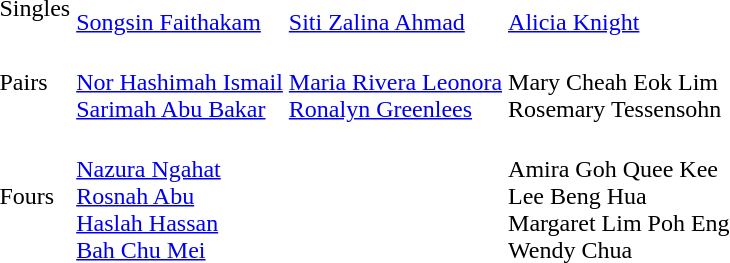<table>
<tr>
<td>Singles</td>
<td><br><a href='#'>Songsin Faithakam</a></td>
<td><br><a href='#'>Siti Zalina Ahmad</a></td>
<td><br><a href='#'>Alicia Knight</a></td>
</tr>
<tr>
<td>Pairs</td>
<td><br><a href='#'>Nor Hashimah Ismail</a><br><a href='#'>Sarimah Abu Bakar</a></td>
<td><br><a href='#'>Maria Rivera Leonora</a><br><a href='#'>Ronalyn Greenlees</a></td>
<td><br>Mary Cheah Eok Lim<br>Rosemary Tessensohn</td>
</tr>
<tr>
<td>Fours</td>
<td><br><a href='#'>Nazura Ngahat</a><br><a href='#'>Rosnah Abu</a><br><a href='#'>Haslah Hassan</a><br><a href='#'>Bah Chu Mei</a></td>
<td><br></td>
<td><br>Amira Goh Quee Kee<br>Lee Beng Hua<br>Margaret Lim Poh Eng<br>Wendy Chua</td>
</tr>
</table>
